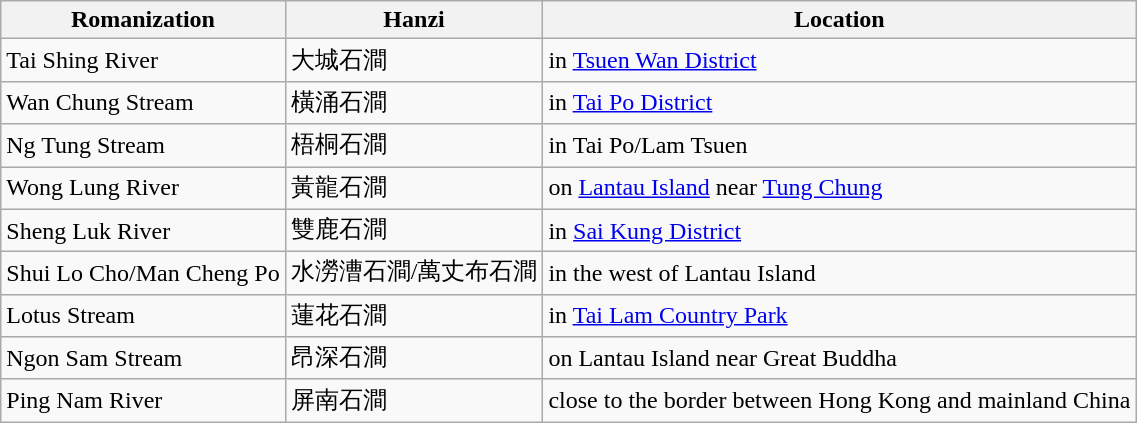<table class="wikitable" border="1">
<tr>
<th>Romanization</th>
<th>Hanzi</th>
<th>Location</th>
</tr>
<tr>
<td>Tai Shing River</td>
<td>大城石澗</td>
<td>in <a href='#'>Tsuen Wan District</a></td>
</tr>
<tr>
<td>Wan Chung Stream</td>
<td>橫涌石澗</td>
<td>in <a href='#'>Tai Po District</a></td>
</tr>
<tr>
<td>Ng Tung Stream</td>
<td>梧桐石澗</td>
<td>in Tai Po/Lam Tsuen</td>
</tr>
<tr>
<td>Wong Lung River</td>
<td>黃龍石澗</td>
<td>on <a href='#'>Lantau Island</a> near <a href='#'>Tung Chung</a></td>
</tr>
<tr>
<td>Sheng Luk River</td>
<td>雙鹿石澗</td>
<td>in <a href='#'>Sai Kung District</a></td>
</tr>
<tr>
<td>Shui Lo Cho/Man Cheng Po</td>
<td>水澇漕石澗/萬丈布石澗</td>
<td>in the west of Lantau Island</td>
</tr>
<tr>
<td>Lotus Stream</td>
<td>蓮花石澗</td>
<td>in <a href='#'>Tai Lam Country Park</a></td>
</tr>
<tr>
<td>Ngon Sam Stream</td>
<td>昂深石澗</td>
<td>on Lantau Island near Great Buddha</td>
</tr>
<tr>
<td>Ping Nam River</td>
<td>屏南石澗</td>
<td>close to the border between Hong Kong and mainland China</td>
</tr>
</table>
